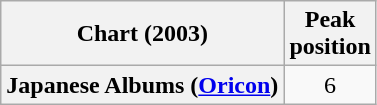<table class="wikitable sortable plainrowheaders" style="text-align:center;">
<tr>
<th scope="col">Chart (2003)</th>
<th scope="col">Peak<br>position</th>
</tr>
<tr>
<th scope="row">Japanese Albums (<a href='#'>Oricon</a>)</th>
<td>6</td>
</tr>
</table>
